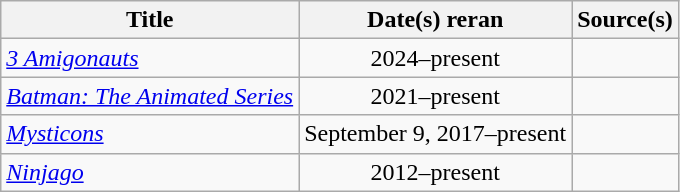<table class="wikitable plainrowheaders sortable" style="text-align:center;">
<tr>
<th scope="col">Title</th>
<th scope="col">Date(s) reran</th>
<th class="unsortable">Source(s)</th>
</tr>
<tr>
<td scope="row" style="text-align:left;"><em><a href='#'>3 Amigonauts</a></em></td>
<td>2024–present</td>
<td></td>
</tr>
<tr>
<td scope="row" style="text-align:left;"><em><a href='#'>Batman: The Animated Series</a></em></td>
<td>2021–present</td>
<td></td>
</tr>
<tr>
<td scope="row" style="text-align:left;"><em><a href='#'>Mysticons</a></em></td>
<td>September 9, 2017–present</td>
<td></td>
</tr>
<tr>
<td scope="row" style="text-align:left;"><em><a href='#'>Ninjago</a></em></td>
<td>2012–present</td>
<td></td>
</tr>
</table>
